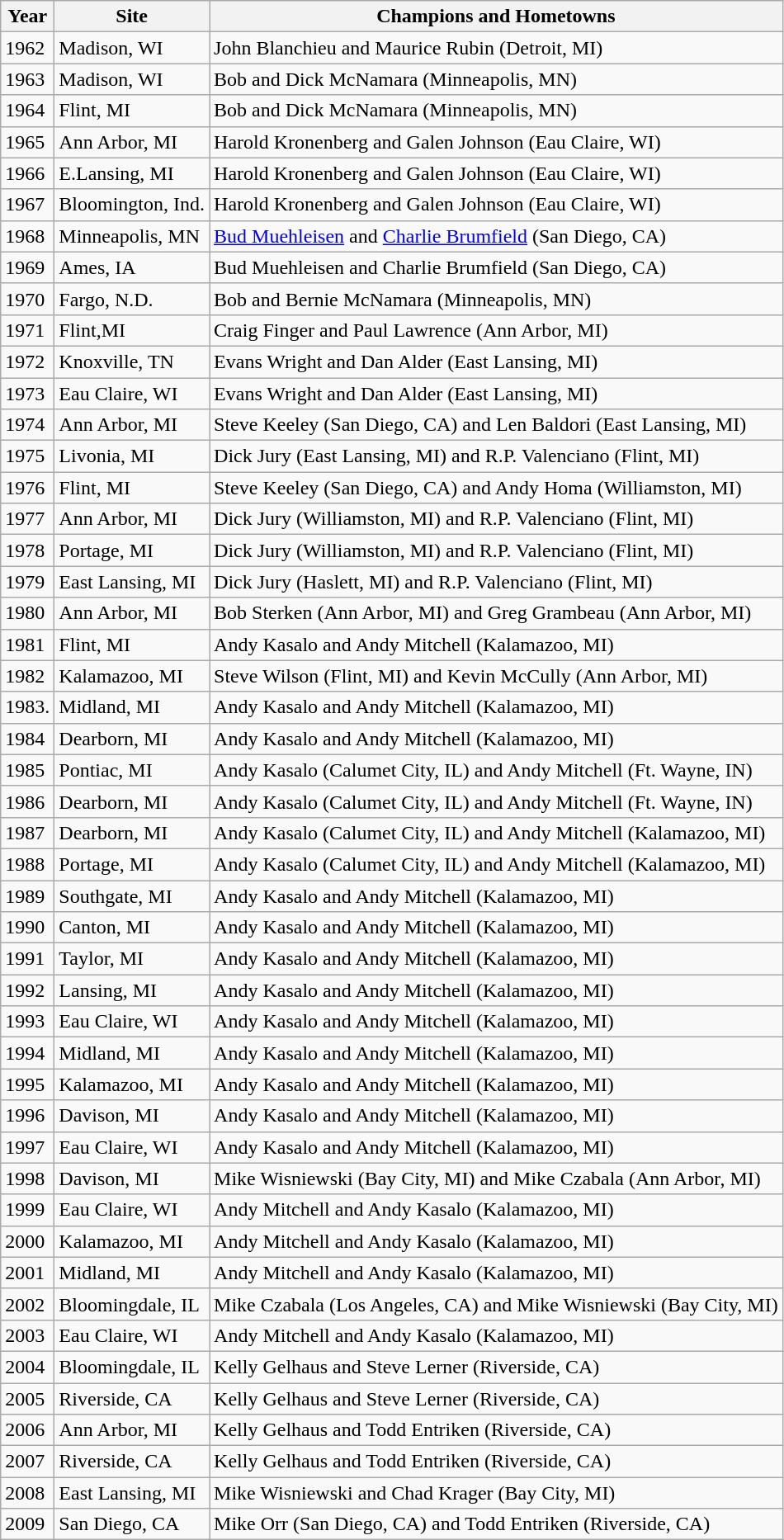<table class="wikitable">
<tr>
<th>Year</th>
<th>Site</th>
<th>Champions and Hometowns</th>
</tr>
<tr>
<td>1962</td>
<td>Madison, WI</td>
<td>John Blanchieu and Maurice Rubin (Detroit, MI)</td>
</tr>
<tr>
<td>1963</td>
<td>Madison, WI</td>
<td>Bob and Dick McNamara (Minneapolis, MN)</td>
</tr>
<tr>
<td>1964</td>
<td>Flint, MI</td>
<td>Bob and Dick McNamara (Minneapolis, MN)</td>
</tr>
<tr>
<td>1965</td>
<td>Ann Arbor, MI</td>
<td>Harold Kronenberg and Galen Johnson (Eau Claire, WI)</td>
</tr>
<tr>
<td>1966</td>
<td>E.Lansing, MI</td>
<td>Harold Kronenberg and Galen Johnson (Eau Claire, WI)</td>
</tr>
<tr>
<td>1967</td>
<td>Bloomington, Ind.</td>
<td>Harold Kronenberg and Galen Johnson (Eau Claire, WI)</td>
</tr>
<tr>
<td>1968</td>
<td>Minneapolis, MN</td>
<td><a href='#'>Bud Muehleisen</a> and <a href='#'>Charlie Brumfield</a> (San Diego, CA)</td>
</tr>
<tr>
<td>1969</td>
<td>Ames, IA</td>
<td>Bud Muehleisen and Charlie Brumfield (San Diego, CA)</td>
</tr>
<tr>
<td>1970</td>
<td>Fargo, N.D.</td>
<td>Bob and Bernie McNamara (Minneapolis, MN)</td>
</tr>
<tr>
<td>1971</td>
<td>Flint,MI</td>
<td>Craig Finger and Paul Lawrence (Ann Arbor, MI)</td>
</tr>
<tr>
<td>1972</td>
<td>Knoxville, TN</td>
<td>Evans Wright and Dan Alder (East Lansing, MI)</td>
</tr>
<tr>
<td>1973</td>
<td>Eau Claire, WI</td>
<td>Evans Wright and Dan Alder (East Lansing, MI)</td>
</tr>
<tr>
<td>1974</td>
<td>Ann Arbor, MI</td>
<td>Steve Keeley (San Diego, CA) and Len Baldori (East Lansing, MI)</td>
</tr>
<tr>
<td>1975</td>
<td>Livonia, MI</td>
<td>Dick Jury (East Lansing, MI) and R.P. Valenciano (Flint, MI)</td>
</tr>
<tr>
<td>1976</td>
<td>Flint, MI</td>
<td>Steve Keeley (San Diego, CA) and Andy Homa (Williamston, MI)</td>
</tr>
<tr>
<td>1977</td>
<td>Ann Arbor, MI</td>
<td>Dick Jury (Williamston, MI) and R.P. Valenciano (Flint, MI)</td>
</tr>
<tr>
<td>1978</td>
<td>Portage, MI</td>
<td>Dick Jury (Williamston, MI) and R.P. Valenciano (Flint, MI)</td>
</tr>
<tr>
<td>1979</td>
<td>East Lansing, MI</td>
<td>Dick Jury (Haslett, MI) and R.P. Valenciano (Flint, MI)</td>
</tr>
<tr>
<td>1980</td>
<td>Ann Arbor, MI</td>
<td>Bob Sterken (Ann Arbor, MI) and Greg Grambeau (Ann Arbor, MI)</td>
</tr>
<tr>
<td>1981</td>
<td>Flint, MI</td>
<td>Andy Kasalo and Andy Mitchell (Kalamazoo, MI)</td>
</tr>
<tr>
<td>1982</td>
<td>Kalamazoo, MI</td>
<td>Steve Wilson (Flint, MI) and Kevin McCully (Ann Arbor, MI)</td>
</tr>
<tr>
<td>1983.</td>
<td>Midland, MI</td>
<td>Andy Kasalo and Andy Mitchell (Kalamazoo, MI)</td>
</tr>
<tr>
<td>1984</td>
<td>Dearborn, MI</td>
<td>Andy Kasalo and Andy Mitchell (Kalamazoo, MI)</td>
</tr>
<tr>
<td>1985</td>
<td>Pontiac, MI</td>
<td>Andy Kasalo (Calumet City, IL) and Andy Mitchell (Ft. Wayne, IN)</td>
</tr>
<tr>
<td>1986</td>
<td>Dearborn, MI</td>
<td>Andy Kasalo (Calumet City, IL) and Andy Mitchell (Ft. Wayne, IN)</td>
</tr>
<tr>
<td>1987</td>
<td>Dearborn, MI</td>
<td>Andy Kasalo (Calumet City, IL) and Andy Mitchell (Kalamazoo, MI)</td>
</tr>
<tr>
<td>1988</td>
<td>Portage, MI</td>
<td>Andy Kasalo (Calumet City, IL) and Andy Mitchell (Kalamazoo, MI)</td>
</tr>
<tr>
<td>1989</td>
<td>Southgate, MI</td>
<td>Andy Kasalo and Andy Mitchell (Kalamazoo, MI)</td>
</tr>
<tr>
<td>1990</td>
<td>Canton, MI</td>
<td>Andy Kasalo and Andy Mitchell (Kalamazoo, MI)</td>
</tr>
<tr>
<td>1991</td>
<td>Taylor, MI</td>
<td>Andy Kasalo and Andy Mitchell (Kalamazoo, MI)</td>
</tr>
<tr>
<td>1992</td>
<td>Lansing, MI</td>
<td>Andy Kasalo and Andy Mitchell (Kalamazoo, MI)</td>
</tr>
<tr>
<td>1993</td>
<td>Eau Claire, WI</td>
<td>Andy Kasalo and Andy Mitchell (Kalamazoo, MI)</td>
</tr>
<tr>
<td>1994</td>
<td>Midland, MI</td>
<td>Andy Kasalo and Andy Mitchell (Kalamazoo, MI)</td>
</tr>
<tr>
<td>1995</td>
<td>Kalamazoo, MI</td>
<td>Andy Kasalo and Andy Mitchell (Kalamazoo, MI)</td>
</tr>
<tr>
<td>1996</td>
<td>Davison, MI</td>
<td>Andy Kasalo and Andy Mitchell (Kalamazoo, MI)</td>
</tr>
<tr>
<td>1997</td>
<td>Eau Claire, WI</td>
<td>Andy Kasalo and Andy Mitchell (Kalamazoo, MI)</td>
</tr>
<tr>
<td>1998</td>
<td>Davison, MI</td>
<td>Mike Wisniewski (Bay City, MI) and Mike Czabala (Ann Arbor, MI)</td>
</tr>
<tr>
<td>1999</td>
<td>Eau Claire, WI</td>
<td>Andy Mitchell and Andy Kasalo (Kalamazoo, MI)</td>
</tr>
<tr>
<td>2000</td>
<td>Kalamazoo, MI</td>
<td>Andy Mitchell and Andy Kasalo (Kalamazoo, MI)</td>
</tr>
<tr>
<td>2001</td>
<td>Midland, MI</td>
<td>Andy Mitchell and Andy Kasalo (Kalamazoo, MI)</td>
</tr>
<tr>
<td>2002</td>
<td>Bloomingdale, IL</td>
<td>Mike Czabala (Los Angeles, CA) and Mike Wisniewski (Bay City, MI)</td>
</tr>
<tr>
<td>2003</td>
<td>Eau Claire, WI</td>
<td>Andy Mitchell and Andy Kasalo (Kalamazoo, MI)</td>
</tr>
<tr>
<td>2004</td>
<td>Bloomingdale, IL</td>
<td>Kelly Gelhaus and Steve Lerner (Riverside, CA)</td>
</tr>
<tr>
<td>2005</td>
<td>Riverside, CA</td>
<td>Kelly Gelhaus and Steve Lerner (Riverside, CA)</td>
</tr>
<tr>
<td>2006</td>
<td>Ann Arbor, MI</td>
<td>Kelly Gelhaus and Todd Entriken (Riverside, CA)</td>
</tr>
<tr>
<td>2007</td>
<td>Riverside, CA</td>
<td>Kelly Gelhaus and Todd Entriken (Riverside, CA)</td>
</tr>
<tr>
<td>2008</td>
<td>East Lansing, MI</td>
<td>Mike Wisniewski and Chad Krager (Bay City, MI)</td>
</tr>
<tr>
<td>2009</td>
<td>San Diego, CA</td>
<td>Mike Orr (San Diego, CA) and Todd Entriken (Riverside, CA)</td>
</tr>
</table>
